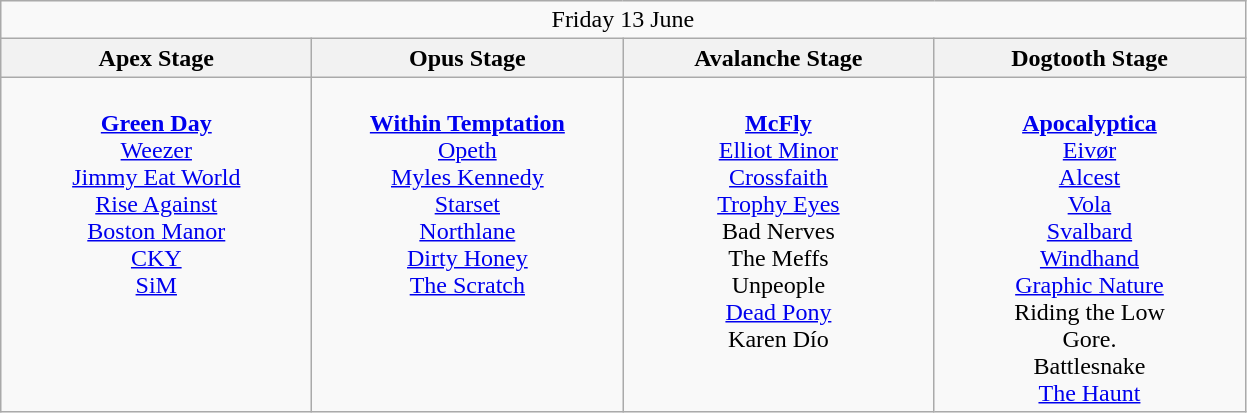<table class="wikitable">
<tr>
<td colspan="4" style="text-align:center;">Friday 13 June</td>
</tr>
<tr>
<th>Apex Stage</th>
<th>Opus Stage</th>
<th>Avalanche Stage</th>
<th>Dogtooth Stage</th>
</tr>
<tr>
<td style="text-align:center; vertical-align:top; width:200px;"><br><strong><a href='#'>Green Day</a></strong><br>
<a href='#'>Weezer</a><br>
<a href='#'>Jimmy Eat World</a><br>
<a href='#'>Rise Against</a><br>
<a href='#'>Boston Manor</a><br>
<a href='#'>CKY</a><br>
<a href='#'>SiM</a><br></td>
<td style="text-align:center; vertical-align:top; width:200px;"><br><strong><a href='#'>Within Temptation</a></strong><br>
<a href='#'>Opeth</a><br>
<a href='#'>Myles Kennedy</a><br>
<a href='#'>Starset</a><br>
<a href='#'>Northlane</a><br>
<a href='#'>Dirty Honey</a><br>
<a href='#'>The Scratch</a><br></td>
<td style="text-align:center; vertical-align:top; width:200px;"><br><strong><a href='#'>McFly</a></strong><br>
<a href='#'>Elliot Minor</a><br>
<a href='#'>Crossfaith</a><br>
<a href='#'>Trophy Eyes</a><br>
Bad Nerves<br>
The Meffs<br>
Unpeople<br>
<a href='#'>Dead Pony</a><br>
Karen Dío<br></td>
<td style="text-align:center; vertical-align:top; width:200px;"><br><strong><a href='#'>Apocalyptica</a></strong><br>
<a href='#'>Eivør</a><br>
<a href='#'>Alcest</a><br>
<a href='#'>Vola</a><br>
<a href='#'>Svalbard</a><br>
<a href='#'>Windhand</a><br>
<a href='#'>Graphic Nature</a><br>
Riding the Low<br>
Gore.<br>
Battlesnake<br>
<a href='#'>The Haunt</a><br></td>
</tr>
</table>
